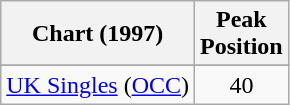<table class="wikitable sortable">
<tr>
<th>Chart (1997)</th>
<th>Peak<br>Position</th>
</tr>
<tr>
</tr>
<tr>
<td><a href='#'>UK Singles</a> (<a href='#'>OCC</a>)</td>
<td align="center">40</td>
</tr>
</table>
